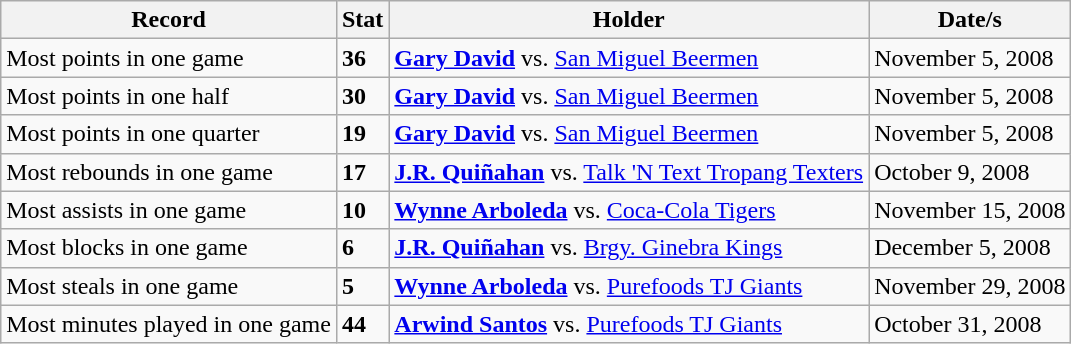<table class=wikitable>
<tr>
<th>Record</th>
<th>Stat</th>
<th>Holder</th>
<th>Date/s</th>
</tr>
<tr>
<td>Most points in one game</td>
<td><strong>36</strong></td>
<td><strong><a href='#'>Gary David</a></strong> vs. <a href='#'>San Miguel Beermen</a></td>
<td>November 5, 2008</td>
</tr>
<tr>
<td>Most points in one half</td>
<td><strong>30</strong></td>
<td><strong><a href='#'>Gary David</a></strong> vs. <a href='#'>San Miguel Beermen</a></td>
<td>November 5, 2008</td>
</tr>
<tr>
<td>Most points in one quarter</td>
<td><strong>19</strong></td>
<td><strong><a href='#'>Gary David</a></strong> vs. <a href='#'>San Miguel Beermen</a></td>
<td>November 5, 2008</td>
</tr>
<tr>
<td>Most rebounds in one game</td>
<td><strong>17</strong></td>
<td><strong><a href='#'>J.R. Quiñahan</a></strong> vs. <a href='#'>Talk 'N Text Tropang Texters</a></td>
<td>October 9, 2008</td>
</tr>
<tr>
<td>Most assists in one game</td>
<td><strong>10</strong></td>
<td><strong><a href='#'>Wynne Arboleda</a></strong> vs. <a href='#'>Coca-Cola Tigers</a></td>
<td>November 15, 2008</td>
</tr>
<tr>
<td>Most blocks in one game</td>
<td><strong>6</strong></td>
<td><strong><a href='#'>J.R. Quiñahan</a></strong> vs. <a href='#'>Brgy. Ginebra Kings</a></td>
<td>December 5, 2008</td>
</tr>
<tr>
<td>Most steals in one game</td>
<td><strong>5</strong></td>
<td><strong><a href='#'>Wynne Arboleda</a></strong> vs. <a href='#'>Purefoods TJ Giants</a></td>
<td>November 29, 2008</td>
</tr>
<tr>
<td>Most minutes played in one game</td>
<td><strong>44</strong></td>
<td><strong><a href='#'>Arwind Santos</a></strong> vs. <a href='#'>Purefoods TJ Giants</a></td>
<td>October 31, 2008</td>
</tr>
</table>
